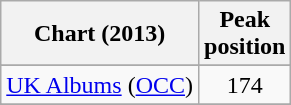<table class="wikitable sortable plainrowheaders">
<tr>
<th>Chart (2013)</th>
<th>Peak<br>position</th>
</tr>
<tr>
</tr>
<tr>
<td><a href='#'>UK Albums</a> (<a href='#'>OCC</a>)</td>
<td style="text-align:center;">174</td>
</tr>
<tr>
</tr>
<tr>
</tr>
<tr>
</tr>
</table>
